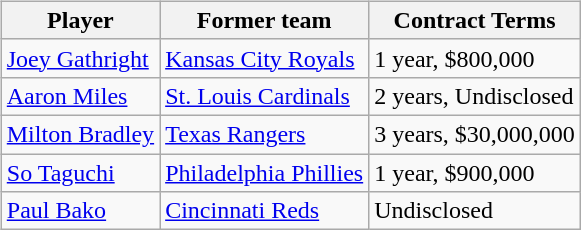<table cellspacing="10">
<tr>
<td valign="top"><br><table class="wikitable">
<tr>
<th>Player</th>
<th>Former team</th>
<th>Contract Terms</th>
</tr>
<tr>
<td><a href='#'>Joey Gathright</a></td>
<td><a href='#'>Kansas City Royals</a></td>
<td>1 year, $800,000</td>
</tr>
<tr>
<td><a href='#'>Aaron Miles</a></td>
<td><a href='#'>St. Louis Cardinals</a></td>
<td>2 years, Undisclosed</td>
</tr>
<tr>
<td><a href='#'>Milton Bradley</a></td>
<td><a href='#'>Texas Rangers</a></td>
<td>3 years, $30,000,000</td>
</tr>
<tr>
<td><a href='#'>So Taguchi</a></td>
<td><a href='#'>Philadelphia Phillies</a></td>
<td>1 year, $900,000</td>
</tr>
<tr>
<td><a href='#'>Paul Bako</a></td>
<td><a href='#'>Cincinnati Reds</a></td>
<td>Undisclosed</td>
</tr>
</table>
</td>
</tr>
</table>
